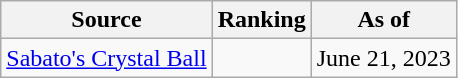<table class="wikitable" style="text-align:center">
<tr>
<th>Source</th>
<th>Ranking</th>
<th>As of</th>
</tr>
<tr>
<td><a href='#'>Sabato's Crystal Ball</a></td>
<td></td>
<td>June 21, 2023</td>
</tr>
</table>
